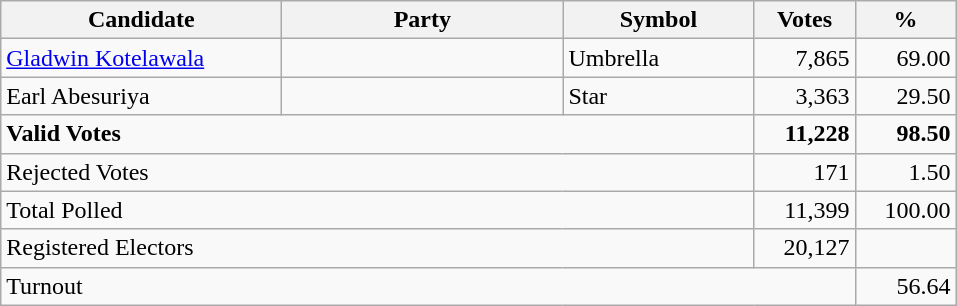<table class="wikitable" border="1" style="text-align:right;">
<tr>
<th align=left width="180">Candidate</th>
<th align=left width="180">Party</th>
<th align=left width="120">Symbol</th>
<th align=left width="60">Votes</th>
<th align=left width="60">%</th>
</tr>
<tr>
<td align=left><a href='#'>Gladwin Kotelawala</a></td>
<td align=left></td>
<td align=left>Umbrella</td>
<td>7,865</td>
<td>69.00</td>
</tr>
<tr>
<td align=left>Earl Abesuriya</td>
<td align=left></td>
<td align=left>Star</td>
<td>3,363</td>
<td>29.50</td>
</tr>
<tr>
<td align=left colspan=3><strong>Valid Votes</strong></td>
<td><strong>11,228</strong></td>
<td><strong>98.50</strong></td>
</tr>
<tr>
<td align=left colspan=3>Rejected Votes</td>
<td>171</td>
<td>1.50</td>
</tr>
<tr>
<td align=left colspan=3>Total Polled</td>
<td>11,399</td>
<td>100.00</td>
</tr>
<tr>
<td align=left colspan=3>Registered Electors</td>
<td>20,127</td>
<td></td>
</tr>
<tr>
<td align=left colspan=4>Turnout</td>
<td>56.64</td>
</tr>
</table>
